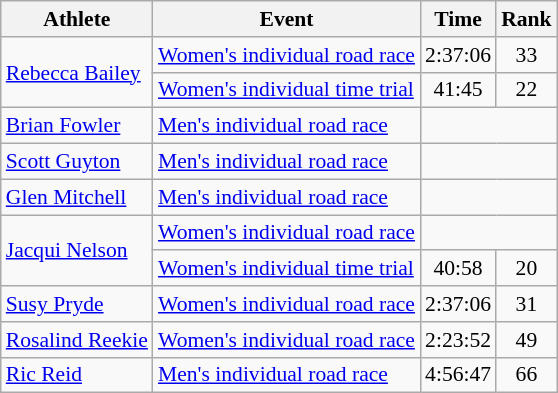<table class=wikitable style="font-size:90%;">
<tr>
<th>Athlete</th>
<th>Event</th>
<th>Time</th>
<th>Rank</th>
</tr>
<tr align=center>
<td align=left rowspan=2><a href='#'>Rebecca Bailey</a></td>
<td align=left><a href='#'>Women's individual road race</a></td>
<td>2:37:06</td>
<td>33</td>
</tr>
<tr align=center>
<td align=left><a href='#'>Women's individual time trial</a></td>
<td>41:45</td>
<td>22</td>
</tr>
<tr align=center>
<td align=left><a href='#'>Brian Fowler</a></td>
<td align=left><a href='#'>Men's individual road race</a></td>
<td colspan=2></td>
</tr>
<tr align=center>
<td align=left><a href='#'>Scott Guyton</a></td>
<td align=left><a href='#'>Men's individual road race</a></td>
<td colspan=2></td>
</tr>
<tr align=center>
<td align=left><a href='#'>Glen Mitchell</a></td>
<td align=left><a href='#'>Men's individual road race</a></td>
<td colspan=2></td>
</tr>
<tr align=center>
<td align=left rowspan=2><a href='#'>Jacqui Nelson</a></td>
<td align=left><a href='#'>Women's individual road race</a></td>
<td colspan=2></td>
</tr>
<tr align=center>
<td align=left><a href='#'>Women's individual time trial</a></td>
<td>40:58</td>
<td>20</td>
</tr>
<tr align=center>
<td align=left><a href='#'>Susy Pryde</a></td>
<td align=left><a href='#'>Women's individual road race</a></td>
<td>2:37:06</td>
<td>31</td>
</tr>
<tr align=center>
<td align=left><a href='#'>Rosalind Reekie</a></td>
<td align=left><a href='#'>Women's individual road race</a></td>
<td>2:23:52</td>
<td>49</td>
</tr>
<tr align=center>
<td align=left><a href='#'>Ric Reid</a></td>
<td align=left><a href='#'>Men's individual road race</a></td>
<td>4:56:47</td>
<td>66</td>
</tr>
</table>
